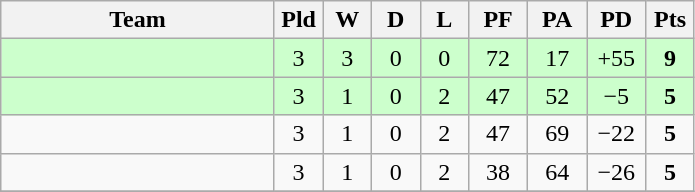<table class="wikitable" style="text-align:center;">
<tr>
<th width=175>Team</th>
<th width=25 abbr="Played">Pld</th>
<th width=25 abbr="Won">W</th>
<th width=25 abbr="Drawn">D</th>
<th width=25 abbr="Lost">L</th>
<th width=32 abbr="Points for">PF</th>
<th width=32 abbr="Points against">PA</th>
<th width=32 abbr="Points difference">PD</th>
<th width=25 abbr="Points">Pts</th>
</tr>
<tr bgcolor=ccffcc>
<td align=left></td>
<td>3</td>
<td>3</td>
<td>0</td>
<td>0</td>
<td>72</td>
<td>17</td>
<td>+55</td>
<td><strong>9</strong></td>
</tr>
<tr bgcolor=ccffcc>
<td align=left></td>
<td>3</td>
<td>1</td>
<td>0</td>
<td>2</td>
<td>47</td>
<td>52</td>
<td>−5</td>
<td><strong>5</strong></td>
</tr>
<tr>
<td align=left></td>
<td>3</td>
<td>1</td>
<td>0</td>
<td>2</td>
<td>47</td>
<td>69</td>
<td>−22</td>
<td><strong>5</strong></td>
</tr>
<tr>
<td align=left></td>
<td>3</td>
<td>1</td>
<td>0</td>
<td>2</td>
<td>38</td>
<td>64</td>
<td>−26</td>
<td><strong>5</strong></td>
</tr>
<tr>
</tr>
</table>
